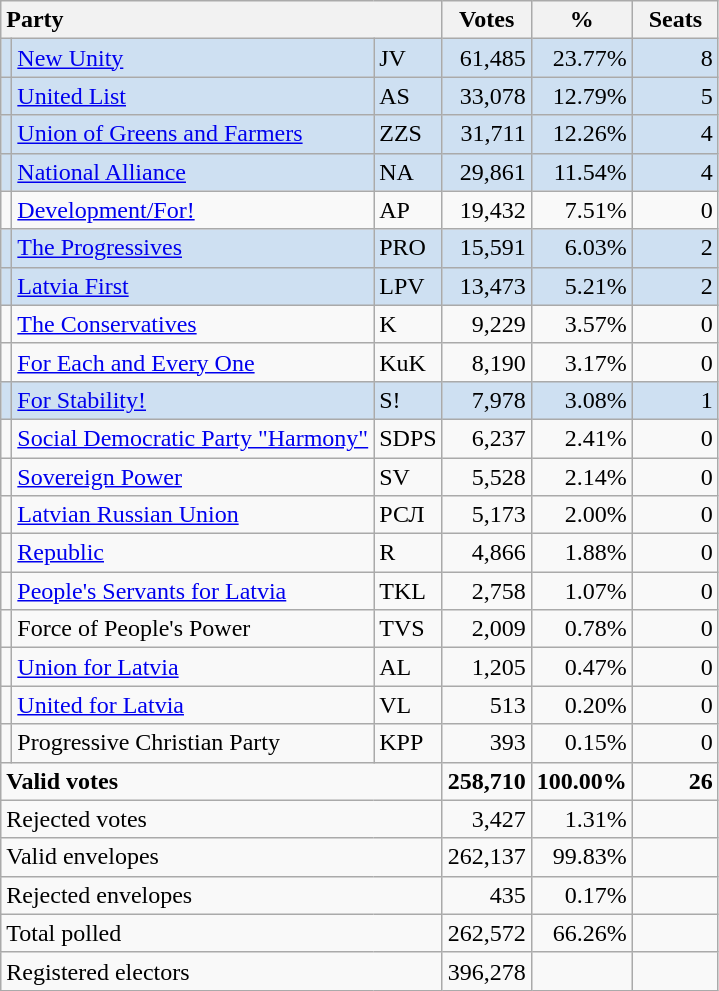<table class="wikitable" border="1" style="text-align:right;">
<tr>
<th style="text-align:left;" colspan=3>Party</th>
<th align=center width="50">Votes</th>
<th align=center width="50">%</th>
<th align=center width="50">Seats</th>
</tr>
<tr style="background:#CEE0F2;">
<td></td>
<td align=left><a href='#'>New Unity</a></td>
<td align=left>JV</td>
<td>61,485</td>
<td>23.77%</td>
<td>8</td>
</tr>
<tr style="background:#CEE0F2;">
<td></td>
<td align=left><a href='#'>United List</a></td>
<td align=left>AS</td>
<td>33,078</td>
<td>12.79%</td>
<td>5</td>
</tr>
<tr style="background:#CEE0F2;">
<td></td>
<td align=left><a href='#'>Union of Greens and Farmers</a></td>
<td align=left>ZZS</td>
<td>31,711</td>
<td>12.26%</td>
<td>4</td>
</tr>
<tr style="background:#CEE0F2;">
<td></td>
<td align=left><a href='#'>National Alliance</a></td>
<td align=left>NA</td>
<td>29,861</td>
<td>11.54%</td>
<td>4</td>
</tr>
<tr>
<td></td>
<td align=left><a href='#'>Development/For!</a></td>
<td align=left>AP</td>
<td>19,432</td>
<td>7.51%</td>
<td>0</td>
</tr>
<tr style="background:#CEE0F2;">
<td></td>
<td align=left><a href='#'>The Progressives</a></td>
<td align=left>PRO</td>
<td>15,591</td>
<td>6.03%</td>
<td>2</td>
</tr>
<tr style="background:#CEE0F2;">
<td></td>
<td align=left><a href='#'>Latvia First</a></td>
<td align=left>LPV</td>
<td>13,473</td>
<td>5.21%</td>
<td>2</td>
</tr>
<tr>
<td></td>
<td align=left><a href='#'>The Conservatives</a></td>
<td align=left>K</td>
<td>9,229</td>
<td>3.57%</td>
<td>0</td>
</tr>
<tr>
<td></td>
<td align=left><a href='#'>For Each and Every One</a></td>
<td align=left>KuK</td>
<td>8,190</td>
<td>3.17%</td>
<td>0</td>
</tr>
<tr style="background:#CEE0F2;">
<td></td>
<td align=left><a href='#'>For Stability!</a></td>
<td align=left>S!</td>
<td>7,978</td>
<td>3.08%</td>
<td>1</td>
</tr>
<tr>
<td></td>
<td align=left style="white-space: nowrap;"><a href='#'>Social Democratic Party "Harmony"</a></td>
<td align=left>SDPS</td>
<td>6,237</td>
<td>2.41%</td>
<td>0</td>
</tr>
<tr>
<td></td>
<td align=left><a href='#'>Sovereign Power</a></td>
<td align=left>SV</td>
<td>5,528</td>
<td>2.14%</td>
<td>0</td>
</tr>
<tr>
<td></td>
<td align=left><a href='#'>Latvian Russian Union</a></td>
<td align=left>РСЛ</td>
<td>5,173</td>
<td>2.00%</td>
<td>0</td>
</tr>
<tr>
<td></td>
<td align=left><a href='#'>Republic</a></td>
<td align=left>R</td>
<td>4,866</td>
<td>1.88%</td>
<td>0</td>
</tr>
<tr>
<td></td>
<td align=left><a href='#'>People's Servants for Latvia</a></td>
<td align=left>TKL</td>
<td>2,758</td>
<td>1.07%</td>
<td>0</td>
</tr>
<tr>
<td></td>
<td align=left>Force of People's Power</td>
<td align=left>TVS</td>
<td>2,009</td>
<td>0.78%</td>
<td>0</td>
</tr>
<tr>
<td></td>
<td align=left><a href='#'>Union for Latvia</a></td>
<td align=left>AL</td>
<td>1,205</td>
<td>0.47%</td>
<td>0</td>
</tr>
<tr>
<td></td>
<td align=left><a href='#'>United for Latvia</a></td>
<td align=left>VL</td>
<td>513</td>
<td>0.20%</td>
<td>0</td>
</tr>
<tr>
<td></td>
<td align=left>Progressive Christian Party</td>
<td align=left>KPP</td>
<td>393</td>
<td>0.15%</td>
<td>0</td>
</tr>
<tr style="font-weight:bold">
<td align=left colspan=3>Valid votes</td>
<td>258,710</td>
<td>100.00%</td>
<td>26</td>
</tr>
<tr>
<td align=left colspan=3>Rejected votes</td>
<td>3,427</td>
<td>1.31%</td>
<td></td>
</tr>
<tr>
<td align=left colspan=3>Valid envelopes</td>
<td>262,137</td>
<td>99.83%</td>
<td></td>
</tr>
<tr>
<td align=left colspan=3>Rejected envelopes</td>
<td>435</td>
<td>0.17%</td>
<td></td>
</tr>
<tr>
<td align=left colspan=3>Total polled</td>
<td>262,572</td>
<td>66.26%</td>
<td></td>
</tr>
<tr>
<td align=left colspan=3>Registered electors</td>
<td>396,278</td>
<td></td>
<td></td>
</tr>
</table>
